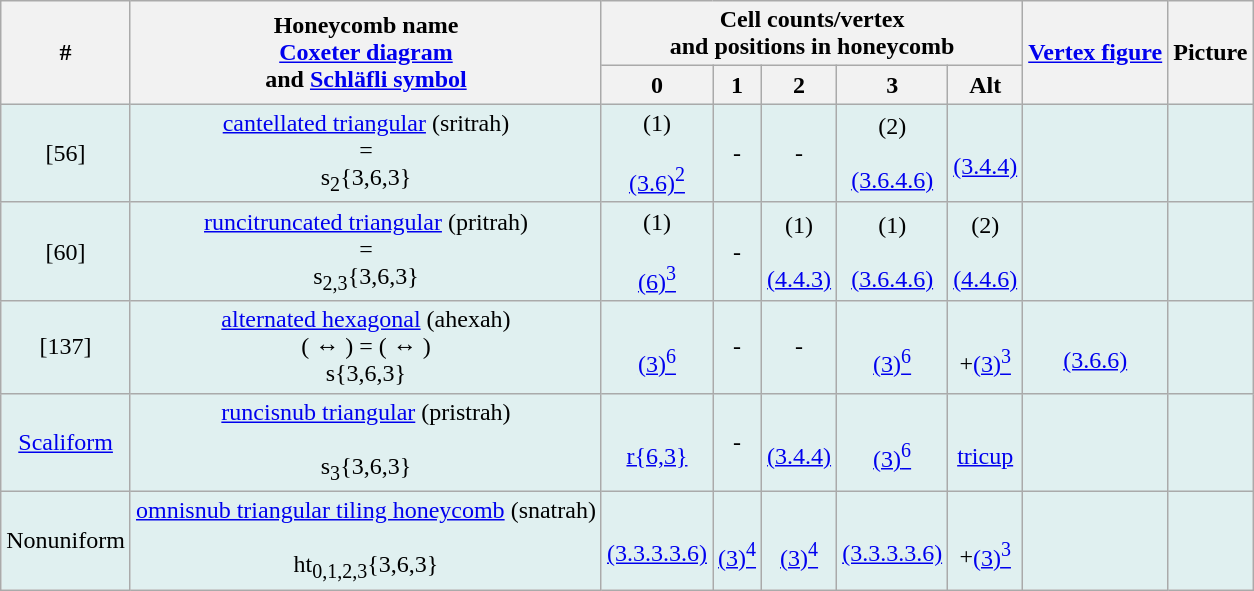<table class="wikitable">
<tr>
<th rowspan=2>#</th>
<th rowspan=2>Honeycomb name<br><a href='#'>Coxeter diagram</a><br>and <a href='#'>Schläfli symbol</a></th>
<th colspan=5>Cell counts/vertex<br>and positions in honeycomb</th>
<th rowspan=2><a href='#'>Vertex figure</a></th>
<th rowspan=2>Picture</th>
</tr>
<tr align=center>
<th>0<br></th>
<th>1<br></th>
<th>2<br></th>
<th>3<br></th>
<th>Alt</th>
</tr>
<tr align=center BGCOLOR="#e0f0f0">
<td>[56]</td>
<td><a href='#'>cantellated triangular</a> (sritrah)<br> = <br>s<sub>2</sub>{3,6,3}</td>
<td>(1)<br><br><a href='#'>(3.6)<sup>2</sup></a><br></td>
<td>-</td>
<td>-</td>
<td>(2)<br><br><a href='#'>(3.6.4.6)</a><br></td>
<td><br><a href='#'>(3.4.4)</a></td>
<td></td>
<td></td>
</tr>
<tr align=center BGCOLOR="#e0f0f0">
<td>[60]</td>
<td><a href='#'>runcitruncated triangular</a> (pritrah)<br> = <br>s<sub>2,3</sub>{3,6,3}</td>
<td>(1)<br><br><a href='#'>(6)<sup>3</sup></a><br></td>
<td>-</td>
<td>(1)<br><br><a href='#'>(4.4.3)</a><br></td>
<td>(1)<br><br><a href='#'>(3.6.4.6)</a><br></td>
<td>(2)<br><br><a href='#'>(4.4.6)</a></td>
<td></td>
<td></td>
</tr>
<tr align=center BGCOLOR="#e0f0f0">
<td>[137]</td>
<td><a href='#'>alternated hexagonal</a> (ahexah)<br>(  ↔  ) = ( ↔ )<br>s{3,6,3}</td>
<td><br><a href='#'>(3)<sup>6</sup></a><br></td>
<td>-</td>
<td>-</td>
<td><br><a href='#'>(3)<sup>6</sup></a><br></td>
<td><br>+<a href='#'>(3)<sup>3</sup></a></td>
<td> <br><a href='#'>(3.6.6)</a></td>
<td></td>
</tr>
<tr align=center BGCOLOR="#e0f0f0">
<td><a href='#'>Scaliform</a></td>
<td><a href='#'>runcisnub triangular</a> (pristrah)<br><br>s<sub>3</sub>{3,6,3}</td>
<td><br><a href='#'>r{6,3}</a><br></td>
<td>-</td>
<td><br><a href='#'>(3.4.4)</a><br></td>
<td><br><a href='#'>(3)<sup>6</sup></a><br></td>
<td><br><a href='#'>tricup</a></td>
<td></td>
<td></td>
</tr>
<tr align=center BGCOLOR="#e0f0f0">
<td>Nonuniform</td>
<td><a href='#'>omnisnub triangular tiling honeycomb</a> (snatrah)<br><br>ht<sub>0,1,2,3</sub>{3,6,3}</td>
<td><br><a href='#'>(3.3.3.3.6)</a><br></td>
<td><br><a href='#'>(3)<sup>4</sup></a><br></td>
<td><br><a href='#'>(3)<sup>4</sup></a><br></td>
<td><br><a href='#'>(3.3.3.3.6)</a><br></td>
<td><br>+<a href='#'>(3)<sup>3</sup></a></td>
<td></td>
<td></td>
</tr>
</table>
